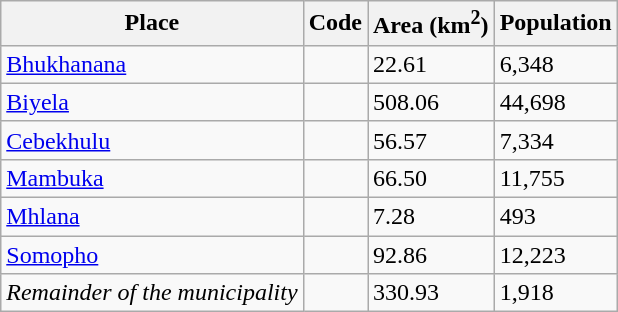<table class="wikitable sortable">
<tr>
<th>Place</th>
<th>Code</th>
<th>Area (km<sup>2</sup>)</th>
<th>Population</th>
</tr>
<tr>
<td><a href='#'>Bhukhanana</a></td>
<td></td>
<td>22.61</td>
<td>6,348</td>
</tr>
<tr>
<td><a href='#'>Biyela</a></td>
<td></td>
<td>508.06</td>
<td>44,698</td>
</tr>
<tr>
<td><a href='#'>Cebekhulu</a></td>
<td></td>
<td>56.57</td>
<td>7,334</td>
</tr>
<tr>
<td><a href='#'>Mambuka</a></td>
<td></td>
<td>66.50</td>
<td>11,755</td>
</tr>
<tr>
<td><a href='#'>Mhlana</a></td>
<td></td>
<td>7.28</td>
<td>493</td>
</tr>
<tr>
<td><a href='#'>Somopho</a></td>
<td></td>
<td>92.86</td>
<td>12,223</td>
</tr>
<tr>
<td><em>Remainder of the municipality</em></td>
<td></td>
<td>330.93</td>
<td>1,918</td>
</tr>
</table>
